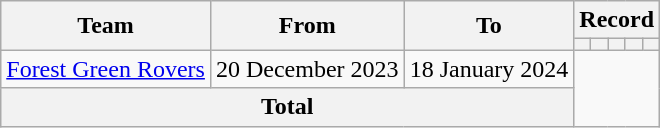<table class=wikitable style=text-align:center>
<tr>
<th rowspan=2>Team</th>
<th rowspan=2>From</th>
<th rowspan=2>To</th>
<th colspan=5>Record</th>
</tr>
<tr>
<th></th>
<th></th>
<th></th>
<th></th>
<th></th>
</tr>
<tr>
<td align=left><a href='#'>Forest Green Rovers</a></td>
<td align=left>20 December 2023</td>
<td align=left>18 January 2024<br></td>
</tr>
<tr>
<th colspan=3>Total<br></th>
</tr>
</table>
